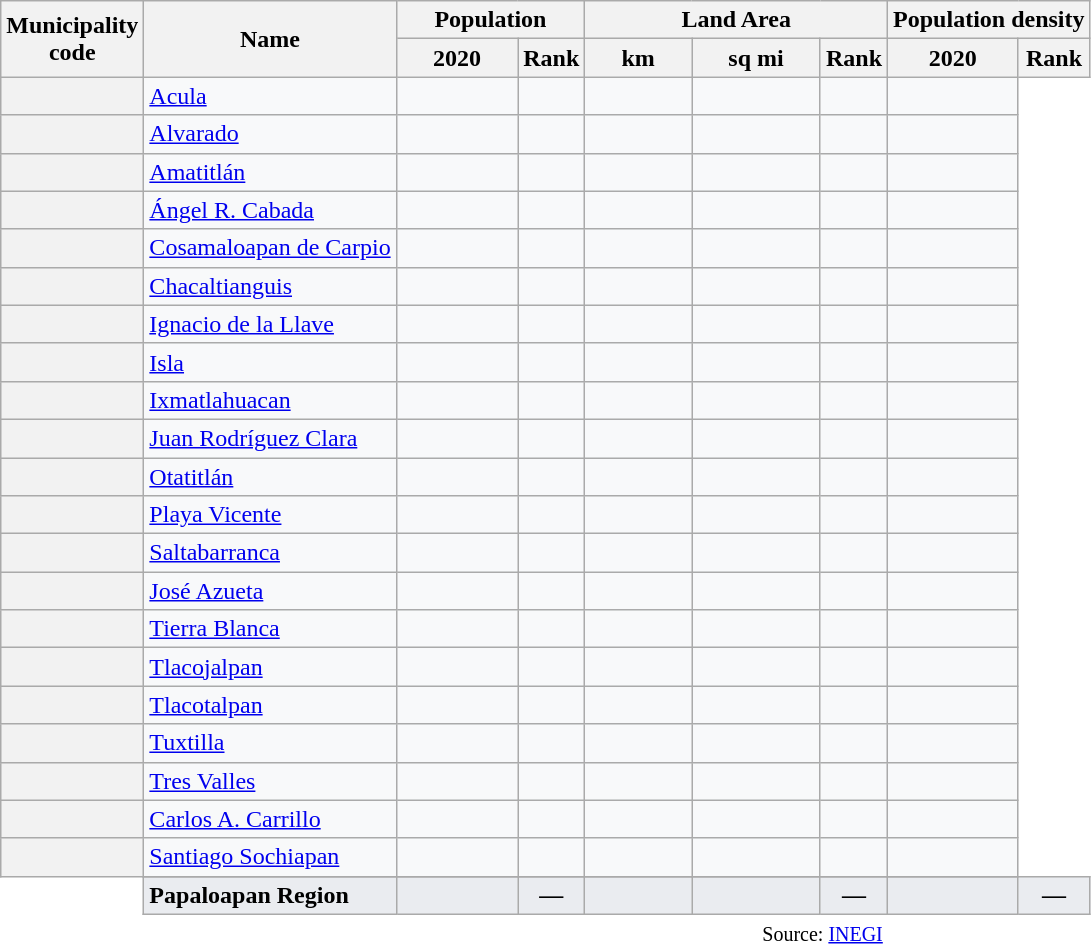<table class="wikitable sortable" style="border:0 none; background-color: transparent;">
<tr>
<th rowspan="2">Municipality<br>code</th>
<th rowspan="2">Name</th>
<th rowspan="1" colspan="2">Population</th>
<th rowspan="1" colspan="3">Land Area</th>
<th rowspan="1" colspan="2">Population density</th>
</tr>
<tr>
<th class="unsortable" style="padding: 0 1.5rem;">2020</th>
<th>Rank</th>
<th class="unsortable" style="padding: 0 1.5rem;">km</th>
<th class="unsortable" style="padding: 0 1.5rem;">sq mi</th>
<th>Rank</th>
<th class="unsortable" style="padding: 0 1.5rem;">2020</th>
<th>Rank</th>
</tr>
<tr style="background-color:#f8f9fa">
<th></th>
<td><a href='#'>Acula</a></td>
<td></td>
<td></td>
<td></td>
<td></td>
<td></td>
<td></td>
</tr>
<tr style="background-color:#f8f9fa">
<th></th>
<td><a href='#'>Alvarado</a></td>
<td></td>
<td></td>
<td></td>
<td></td>
<td></td>
<td></td>
</tr>
<tr style="background-color:#f8f9fa">
<th></th>
<td><a href='#'>Amatitlán</a></td>
<td></td>
<td></td>
<td></td>
<td></td>
<td></td>
<td></td>
</tr>
<tr style="background-color:#f8f9fa">
<th></th>
<td><a href='#'>Ángel R. Cabada</a></td>
<td></td>
<td></td>
<td></td>
<td></td>
<td></td>
<td></td>
</tr>
<tr style="background-color:#f8f9fa">
<th></th>
<td><a href='#'>Cosamaloapan de Carpio</a></td>
<td></td>
<td></td>
<td></td>
<td></td>
<td></td>
<td></td>
</tr>
<tr style="background-color:#f8f9fa">
<th></th>
<td><a href='#'>Chacaltianguis</a></td>
<td></td>
<td></td>
<td></td>
<td></td>
<td></td>
<td></td>
</tr>
<tr style="background-color:#f8f9fa">
<th></th>
<td><a href='#'>Ignacio de la Llave</a></td>
<td></td>
<td></td>
<td></td>
<td></td>
<td></td>
<td></td>
</tr>
<tr style="background-color:#f8f9fa">
<th></th>
<td><a href='#'>Isla</a></td>
<td></td>
<td></td>
<td></td>
<td></td>
<td></td>
<td></td>
</tr>
<tr style="background-color:#f8f9fa">
<th></th>
<td><a href='#'>Ixmatlahuacan</a></td>
<td></td>
<td></td>
<td></td>
<td></td>
<td></td>
<td></td>
</tr>
<tr style="background-color:#f8f9fa">
<th></th>
<td><a href='#'>Juan Rodríguez Clara</a></td>
<td></td>
<td></td>
<td></td>
<td></td>
<td></td>
<td></td>
</tr>
<tr style="background-color:#f8f9fa">
<th></th>
<td><a href='#'>Otatitlán</a></td>
<td></td>
<td></td>
<td></td>
<td></td>
<td></td>
<td></td>
</tr>
<tr style="background-color:#f8f9fa">
<th></th>
<td><a href='#'>Playa Vicente</a></td>
<td></td>
<td></td>
<td></td>
<td></td>
<td></td>
<td></td>
</tr>
<tr style="background-color:#f8f9fa">
<th></th>
<td><a href='#'>Saltabarranca</a></td>
<td></td>
<td></td>
<td></td>
<td></td>
<td></td>
<td></td>
</tr>
<tr style="background-color:#f8f9fa">
<th></th>
<td><a href='#'>José Azueta</a></td>
<td></td>
<td></td>
<td></td>
<td></td>
<td></td>
<td></td>
</tr>
<tr style="background-color:#f8f9fa">
<th></th>
<td><a href='#'>Tierra Blanca</a></td>
<td></td>
<td></td>
<td></td>
<td></td>
<td></td>
<td></td>
</tr>
<tr style="background-color:#f8f9fa">
<th></th>
<td><a href='#'>Tlacojalpan</a></td>
<td></td>
<td></td>
<td></td>
<td></td>
<td></td>
<td></td>
</tr>
<tr style="background-color:#f8f9fa">
<th></th>
<td><a href='#'>Tlacotalpan</a></td>
<td></td>
<td></td>
<td></td>
<td></td>
<td></td>
<td></td>
</tr>
<tr style="background-color:#f8f9fa">
<th></th>
<td><a href='#'>Tuxtilla</a></td>
<td></td>
<td></td>
<td></td>
<td></td>
<td></td>
<td></td>
</tr>
<tr style="background-color:#f8f9fa">
<th></th>
<td><a href='#'>Tres Valles</a></td>
<td></td>
<td></td>
<td></td>
<td></td>
<td></td>
<td></td>
</tr>
<tr style="background-color:#f8f9fa">
<th></th>
<td><a href='#'>Carlos A. Carrillo</a></td>
<td></td>
<td></td>
<td></td>
<td></td>
<td></td>
<td></td>
</tr>
<tr style="background-color:#f8f9fa">
<th></th>
<td><a href='#'>Santiago Sochiapan</a></td>
<td></td>
<td></td>
<td></td>
<td></td>
<td></td>
<td></td>
</tr>
<tr>
</tr>
<tr class="sortbottom" style="border: 0 none;">
<td style="border: 0 none; background-color: transparent"></td>
<td style="background-color:#eaecf0"><strong>Papaloapan Region</strong></td>
<td align="right" style="background-color:#eaecf0"><strong></strong></td>
<td align="center" style="background-color:#eaecf0"><strong>—</strong></td>
<td style="background-color:#eaecf0"><strong></strong></td>
<td align="right" style="background-color:#eaecf0"><strong></strong></td>
<td align="center" style="background-color:#eaecf0"><strong>—</strong></td>
<td align="right" style="background-color:#eaecf0"><strong></strong></td>
<td align="center" style="background-color:#eaecf0"><strong>—</strong></td>
</tr>
<tr class="sortbottom" style="text-align:center; border: 0 none;">
<td colspan="7" style="text-align:right; border:none; background-color: transparent"><small>Source: <a href='#'>INEGI</a></small></td>
</tr>
</table>
